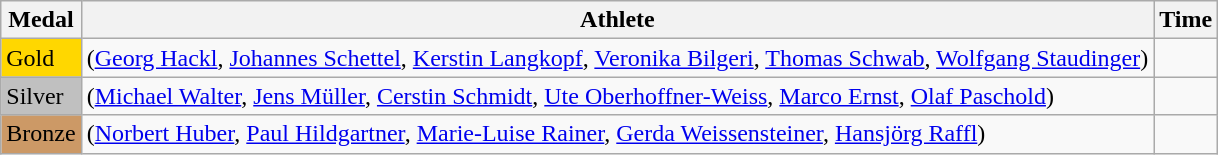<table class="wikitable">
<tr>
<th>Medal</th>
<th>Athlete</th>
<th>Time</th>
</tr>
<tr>
<td bgcolor="gold">Gold</td>
<td> (<a href='#'>Georg Hackl</a>, <a href='#'>Johannes Schettel</a>, <a href='#'>Kerstin Langkopf</a>, <a href='#'>Veronika Bilgeri</a>, <a href='#'>Thomas Schwab</a>, <a href='#'>Wolfgang Staudinger</a>)</td>
<td></td>
</tr>
<tr>
<td bgcolor="silver">Silver</td>
<td> (<a href='#'>Michael Walter</a>, <a href='#'>Jens Müller</a>, <a href='#'>Cerstin Schmidt</a>, <a href='#'>Ute Oberhoffner-Weiss</a>, <a href='#'>Marco Ernst</a>, <a href='#'>Olaf Paschold</a>)</td>
<td></td>
</tr>
<tr>
<td bgcolor="CC9966">Bronze</td>
<td> (<a href='#'>Norbert Huber</a>, <a href='#'>Paul Hildgartner</a>, <a href='#'>Marie-Luise Rainer</a>, <a href='#'>Gerda Weissensteiner</a>, <a href='#'>Hansjörg Raffl</a>)</td>
<td></td>
</tr>
</table>
